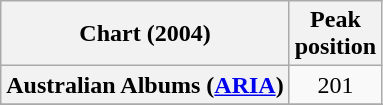<table class="wikitable sortable plainrowheaders" style="text-align:center">
<tr>
<th scope="col">Chart (2004)</th>
<th scope="col">Peak<br>position</th>
</tr>
<tr>
<th scope="row">Australian Albums (<a href='#'>ARIA</a>)</th>
<td align="center">201</td>
</tr>
<tr>
</tr>
<tr>
</tr>
<tr>
</tr>
<tr>
</tr>
<tr>
</tr>
<tr>
</tr>
<tr>
</tr>
<tr>
</tr>
</table>
